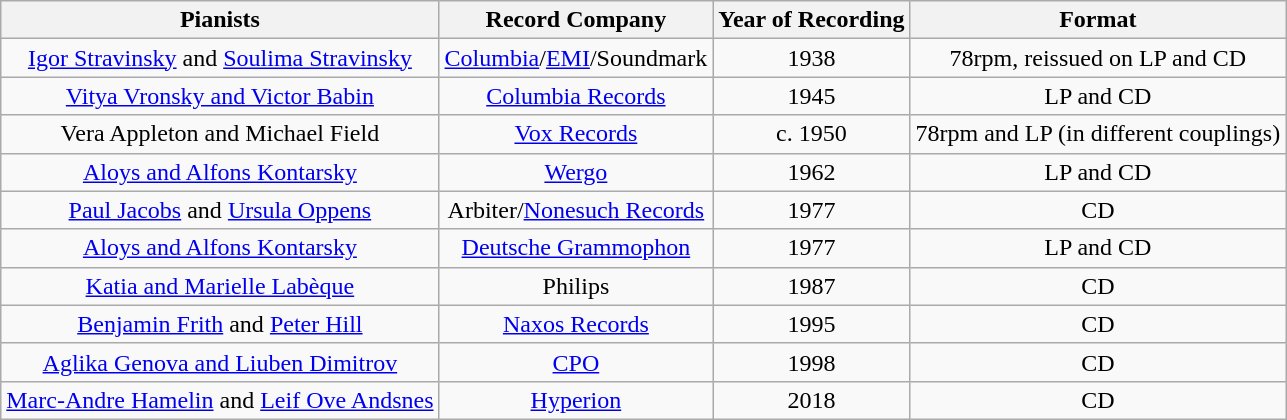<table class="wikitable">
<tr>
<th align="center">Pianists</th>
<th align="center">Record Company</th>
<th align="center">Year of Recording</th>
<th align="center">Format</th>
</tr>
<tr>
<td align="center"><a href='#'>Igor Stravinsky</a> and <a href='#'>Soulima Stravinsky</a></td>
<td align="center"><a href='#'>Columbia</a>/<a href='#'>EMI</a>/Soundmark</td>
<td align="center">1938</td>
<td align="center">78rpm, reissued on LP and CD</td>
</tr>
<tr>
<td align="center"><a href='#'>Vitya Vronsky and Victor Babin</a></td>
<td align="center"><a href='#'>Columbia Records</a></td>
<td align="center">1945</td>
<td align="center">LP and CD</td>
</tr>
<tr>
<td align="center">Vera Appleton and Michael Field</td>
<td align="center"><a href='#'>Vox Records</a></td>
<td align="center">c. 1950</td>
<td align="center">78rpm and LP (in different couplings)</td>
</tr>
<tr>
<td align="center"><a href='#'>Aloys and Alfons Kontarsky</a></td>
<td align="center"><a href='#'>Wergo</a></td>
<td align="center">1962</td>
<td align="center">LP and CD</td>
</tr>
<tr>
<td align="center"><a href='#'>Paul Jacobs</a> and <a href='#'>Ursula Oppens</a></td>
<td align="center">Arbiter/<a href='#'>Nonesuch Records</a></td>
<td align="center">1977</td>
<td align="center">CD</td>
</tr>
<tr>
<td align="center"><a href='#'>Aloys and Alfons Kontarsky</a></td>
<td align="center"><a href='#'>Deutsche Grammophon</a></td>
<td align="center">1977</td>
<td align="center">LP and CD</td>
</tr>
<tr>
<td align="center"><a href='#'>Katia and Marielle Labèque</a></td>
<td align="center">Philips</td>
<td align="center">1987</td>
<td align="center">CD</td>
</tr>
<tr>
<td align="center"><a href='#'>Benjamin Frith</a> and <a href='#'>Peter Hill</a></td>
<td align="center"><a href='#'>Naxos Records</a></td>
<td align="center">1995</td>
<td align="center">CD</td>
</tr>
<tr>
<td align="center"><a href='#'>Aglika Genova and Liuben Dimitrov</a></td>
<td align="center"><a href='#'>CPO</a></td>
<td align="center">1998</td>
<td align="center">CD</td>
</tr>
<tr>
<td align="center"><a href='#'>Marc-Andre Hamelin</a> and <a href='#'>Leif Ove Andsnes</a></td>
<td align="center"><a href='#'>Hyperion</a></td>
<td align="center">2018</td>
<td align="center">CD</td>
</tr>
</table>
